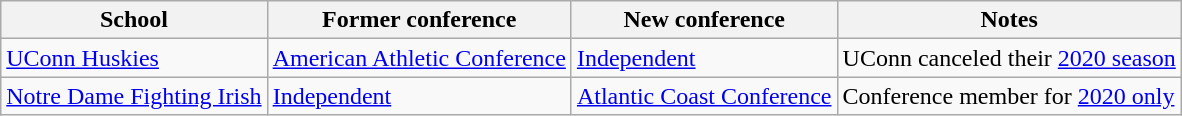<table class="wikitable sortable">
<tr>
<th>School</th>
<th>Former conference</th>
<th>New conference</th>
<th>Notes</th>
</tr>
<tr>
<td><a href='#'>UConn Huskies</a></td>
<td><a href='#'>American Athletic Conference</a></td>
<td><a href='#'>Independent</a></td>
<td>UConn canceled their <a href='#'>2020 season</a></td>
</tr>
<tr>
<td><a href='#'>Notre Dame Fighting Irish</a></td>
<td><a href='#'>Independent</a></td>
<td><a href='#'>Atlantic Coast Conference</a></td>
<td>Conference member for <a href='#'>2020 only</a></td>
</tr>
</table>
